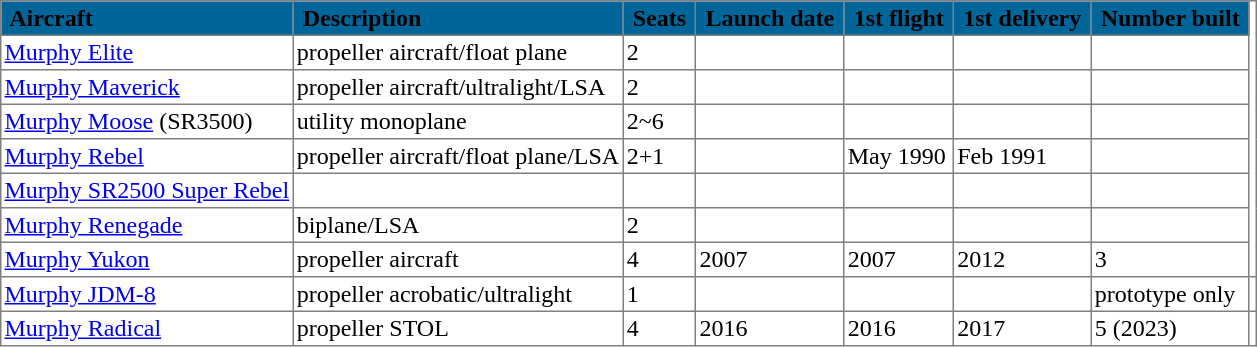<table border="1" cellspacing="1" cellpadding="2" style="border-collapse: collapse;">
<tr ---- style="background:#006699;">
<td><strong><span> Aircraft </span></strong></td>
<td><strong><span> Description </span></strong></td>
<td><strong><span> Seats </span></strong></td>
<td><strong><span> Launch date </span></strong></td>
<td><strong><span> 1st flight </span></strong></td>
<td><strong><span> 1st delivery </span></strong></td>
<td><strong><span> Number built </span></strong></td>
</tr>
<tr>
<td><a href='#'>Murphy Elite</a></td>
<td>propeller aircraft/float plane</td>
<td>2</td>
<td></td>
<td></td>
<td></td>
<td></td>
</tr>
<tr>
<td><a href='#'>Murphy Maverick</a></td>
<td>propeller aircraft/ultralight/LSA</td>
<td>2</td>
<td></td>
<td></td>
<td></td>
<td></td>
</tr>
<tr>
<td><a href='#'>Murphy Moose</a> (SR3500)</td>
<td>utility monoplane</td>
<td>2~6</td>
<td></td>
<td></td>
<td></td>
<td></td>
</tr>
<tr>
<td><a href='#'>Murphy Rebel</a></td>
<td>propeller aircraft/float plane/LSA</td>
<td>2+1</td>
<td></td>
<td>May 1990</td>
<td>Feb 1991</td>
<td></td>
</tr>
<tr>
<td><a href='#'>Murphy SR2500 Super Rebel</a></td>
<td></td>
<td></td>
<td></td>
<td></td>
<td></td>
<td></td>
</tr>
<tr>
<td><a href='#'>Murphy Renegade</a></td>
<td>biplane/LSA</td>
<td>2</td>
<td></td>
<td></td>
<td></td>
<td></td>
</tr>
<tr>
<td><a href='#'>Murphy Yukon</a></td>
<td>propeller aircraft</td>
<td>4</td>
<td>2007</td>
<td>2007</td>
<td>2012</td>
<td>3</td>
</tr>
<tr>
<td><a href='#'>Murphy JDM-8</a></td>
<td>propeller acrobatic/ultralight</td>
<td>1</td>
<td></td>
<td></td>
<td></td>
<td>prototype only</td>
<td></td>
</tr>
<tr>
<td><a href='#'>Murphy Radical</a></td>
<td>propeller STOL</td>
<td>4</td>
<td>2016</td>
<td>2016</td>
<td>2017</td>
<td>5 (2023)</td>
</tr>
</table>
